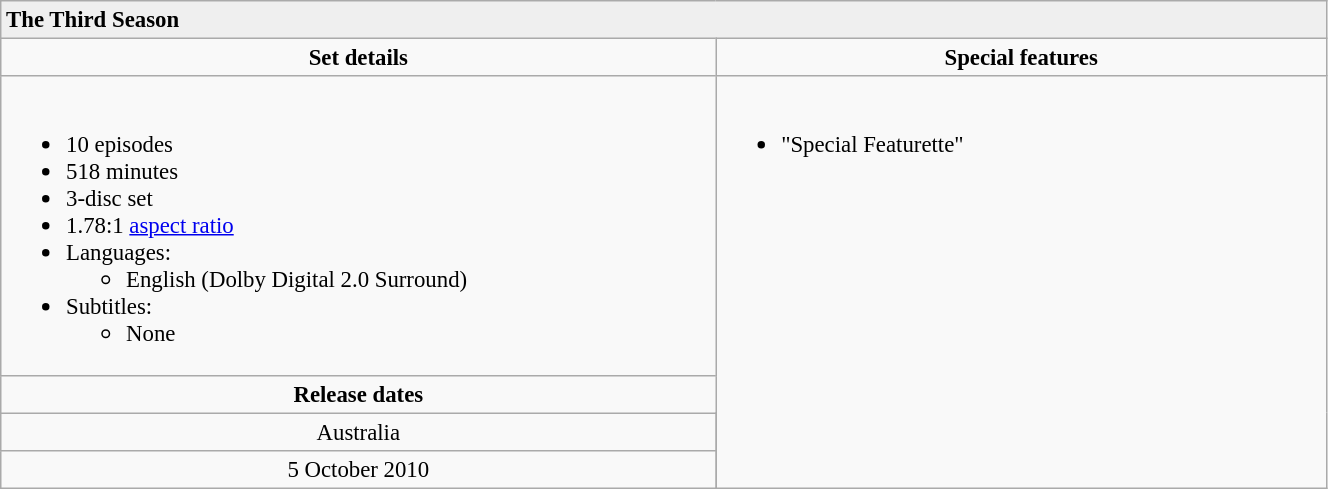<table class="wikitable" style="width:70%; font-size:95%;">
<tr style="background:#EFEFEF">
<td colspan="6"><strong>The Third Season</strong></td>
</tr>
<tr style="text-align:center;">
<td style="width:300px;" colspan="3"><strong>Set details</strong></td>
<td style="width:400px; "><strong>Special features</strong></td>
</tr>
<tr valign="top">
<td colspan="3"  style="text-align:left; width:300px;"><br><ul><li>10 episodes</li><li>518 minutes</li><li>3-disc set</li><li>1.78:1 <a href='#'>aspect ratio</a></li><li>Languages:<ul><li>English (Dolby Digital 2.0 Surround)</li></ul></li><li>Subtitles:<ul><li>None</li></ul></li></ul></td>
<td rowspan="4"  style="text-align:left; width:400px;"><br><ul><li>"Special Featurette"</li></ul></td>
</tr>
<tr>
<td colspan="3" style="text-align:center;"><strong>Release dates</strong></td>
</tr>
<tr>
<td style="text-align:center;">Australia</td>
</tr>
<tr>
<td style="text-align:center;">5 October 2010</td>
</tr>
</table>
